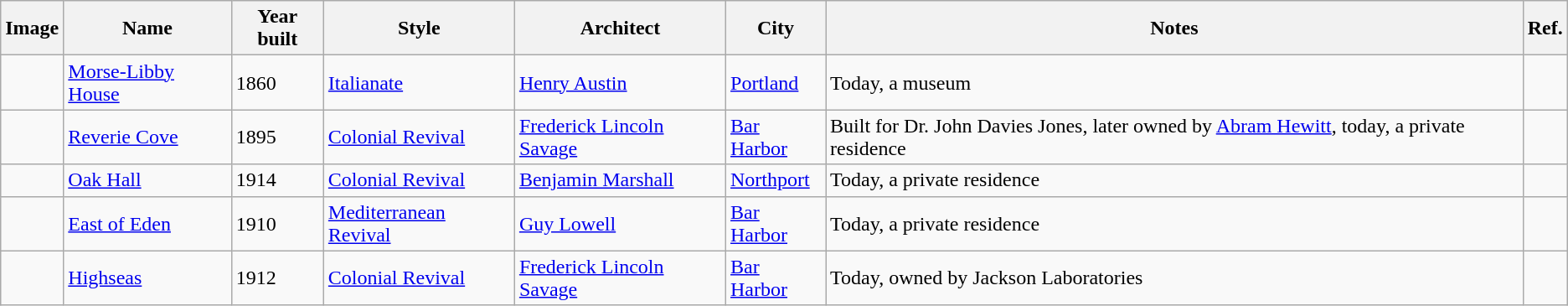<table class="wikitable sortable">
<tr>
<th>Image</th>
<th>Name</th>
<th>Year built</th>
<th>Style</th>
<th>Architect</th>
<th>City</th>
<th>Notes</th>
<th>Ref.</th>
</tr>
<tr>
<td></td>
<td><a href='#'>Morse-Libby House</a></td>
<td>1860</td>
<td><a href='#'>Italianate</a></td>
<td><a href='#'>Henry Austin</a></td>
<td><a href='#'>Portland</a></td>
<td>Today, a museum</td>
<td></td>
</tr>
<tr>
<td></td>
<td><a href='#'>Reverie Cove</a></td>
<td>1895</td>
<td><a href='#'>Colonial Revival</a></td>
<td><a href='#'>Frederick Lincoln Savage</a></td>
<td><a href='#'>Bar Harbor</a></td>
<td>Built for Dr. John Davies Jones, later owned by <a href='#'>Abram Hewitt</a>, today, a private residence</td>
<td></td>
</tr>
<tr>
<td></td>
<td><a href='#'>Oak Hall</a></td>
<td>1914</td>
<td><a href='#'>Colonial Revival</a></td>
<td><a href='#'>Benjamin Marshall</a></td>
<td><a href='#'>Northport</a></td>
<td>Today, a private residence</td>
<td></td>
</tr>
<tr>
<td></td>
<td><a href='#'>East of Eden</a></td>
<td>1910</td>
<td><a href='#'>Mediterranean Revival</a></td>
<td><a href='#'>Guy Lowell</a></td>
<td><a href='#'>Bar Harbor</a></td>
<td>Today, a private residence</td>
<td></td>
</tr>
<tr>
<td></td>
<td><a href='#'>Highseas</a></td>
<td>1912</td>
<td><a href='#'>Colonial Revival</a></td>
<td><a href='#'>Frederick Lincoln Savage</a></td>
<td><a href='#'>Bar Harbor</a></td>
<td>Today, owned by Jackson Laboratories</td>
<td></td>
</tr>
</table>
